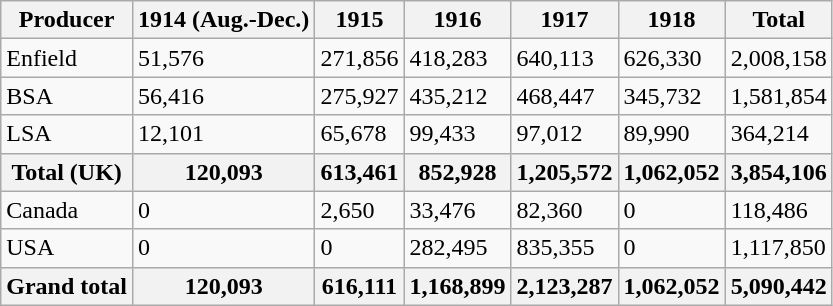<table class="wikitable">
<tr>
<th>Producer</th>
<th>1914 (Aug.-Dec.)</th>
<th>1915</th>
<th>1916</th>
<th>1917</th>
<th>1918</th>
<th>Total</th>
</tr>
<tr>
<td>Enfield</td>
<td>51,576</td>
<td>271,856</td>
<td>418,283</td>
<td>640,113</td>
<td>626,330</td>
<td>2,008,158</td>
</tr>
<tr>
<td>BSA</td>
<td>56,416</td>
<td>275,927</td>
<td>435,212</td>
<td>468,447</td>
<td>345,732</td>
<td>1,581,854</td>
</tr>
<tr>
<td>LSA</td>
<td>12,101</td>
<td>65,678</td>
<td>99,433</td>
<td>97,012</td>
<td>89,990</td>
<td>364,214</td>
</tr>
<tr>
<th>Total (UK)</th>
<th>120,093</th>
<th>613,461</th>
<th>852,928</th>
<th>1,205,572</th>
<th>1,062,052</th>
<th>3,854,106</th>
</tr>
<tr>
<td>Canada</td>
<td>0</td>
<td>2,650</td>
<td>33,476</td>
<td>82,360</td>
<td>0</td>
<td>118,486</td>
</tr>
<tr>
<td>USA</td>
<td>0</td>
<td>0</td>
<td>282,495</td>
<td>835,355</td>
<td>0</td>
<td>1,117,850</td>
</tr>
<tr>
<th>Grand total</th>
<th>120,093</th>
<th>616,111</th>
<th>1,168,899</th>
<th>2,123,287</th>
<th>1,062,052</th>
<th>5,090,442</th>
</tr>
</table>
